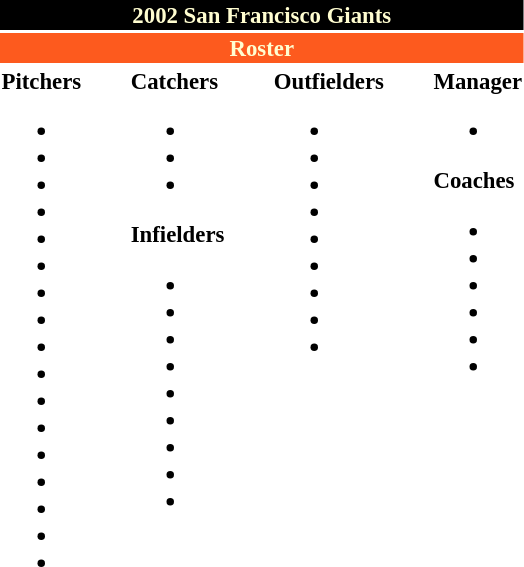<table class="toccolours" style="font-size: 95%;">
<tr>
<th colspan="10" style="background-color: black; color: #FFFDD0; text-align: center;">2002 San Francisco Giants</th>
</tr>
<tr>
<td colspan="10" style="background-color: #fd5a1e; color: #FFFDD0; text-align: center;"><strong>Roster</strong></td>
</tr>
<tr>
<td valign="top"><strong>Pitchers</strong><br><ul><li></li><li></li><li></li><li></li><li></li><li></li><li></li><li></li><li></li><li></li><li></li><li></li><li></li><li></li><li></li><li></li><li></li></ul></td>
<td width="25px"></td>
<td valign="top"><strong>Catchers</strong><br><ul><li></li><li></li><li></li></ul><strong>Infielders</strong><ul><li></li><li></li><li></li><li></li><li></li><li></li><li></li><li></li><li></li></ul></td>
<td width="25px"></td>
<td valign="top"><strong>Outfielders</strong><br><ul><li></li><li></li><li></li><li></li><li></li><li></li><li></li><li></li><li></li></ul></td>
<td width="25px"></td>
<td valign="top"><strong>Manager</strong><br><ul><li></li></ul><strong>Coaches</strong><ul><li></li><li></li><li></li><li></li><li></li><li></li></ul></td>
</tr>
<tr>
</tr>
</table>
